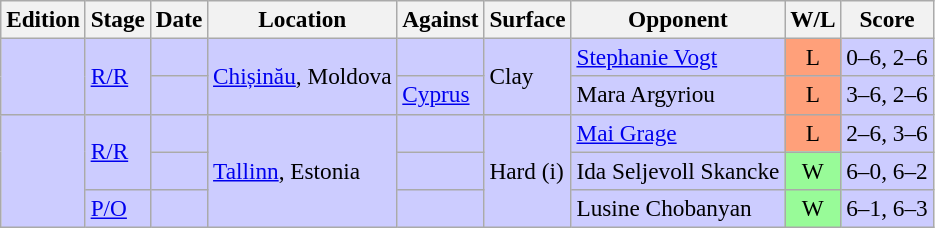<table class=wikitable style=font-size:97%>
<tr>
<th>Edition</th>
<th>Stage</th>
<th>Date</th>
<th>Location</th>
<th>Against</th>
<th>Surface</th>
<th>Opponent</th>
<th>W/L</th>
<th>Score</th>
</tr>
<tr style="background:#ccf;">
<td rowspan="2"></td>
<td rowspan="2"><a href='#'>R/R</a></td>
<td></td>
<td rowspan="2"><a href='#'>Chișinău</a>, Moldova</td>
<td> </td>
<td rowspan="2">Clay</td>
<td> <a href='#'>Stephanie Vogt</a></td>
<td style="text-align:center; background:#ffa07a;">L</td>
<td>0–6, 2–6</td>
</tr>
<tr style="background:#ccf;">
<td></td>
<td> <a href='#'>Cyprus</a></td>
<td> Mara Argyriou</td>
<td style="text-align:center; background:#ffa07a;">L</td>
<td>3–6, 2–6</td>
</tr>
<tr style="background:#ccf;">
<td rowspan="3"></td>
<td rowspan="2"><a href='#'>R/R</a></td>
<td></td>
<td rowspan="3"><a href='#'>Tallinn</a>, Estonia</td>
<td> </td>
<td rowspan="3">Hard (i)</td>
<td> <a href='#'>Mai Grage</a></td>
<td style="text-align:center; background:#ffa07a;">L</td>
<td>2–6, 3–6</td>
</tr>
<tr style="background:#ccf;">
<td></td>
<td> </td>
<td> Ida Seljevoll Skancke</td>
<td style="text-align:center; background:#98fb98;">W</td>
<td>6–0, 6–2</td>
</tr>
<tr style="background:#ccf;">
<td rowspan="1"><a href='#'>P/O</a></td>
<td></td>
<td> </td>
<td> Lusine Chobanyan</td>
<td style="text-align:center; background:#98fb98;">W</td>
<td>6–1, 6–3</td>
</tr>
</table>
